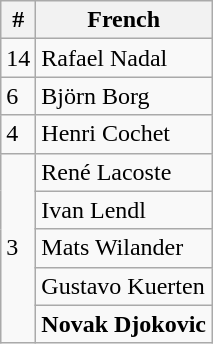<table class=wikitable style="display:inline-table;">
<tr>
<th>#</th>
<th>French</th>
</tr>
<tr>
<td>14</td>
<td> Rafael Nadal</td>
</tr>
<tr>
<td>6</td>
<td> Björn Borg</td>
</tr>
<tr>
<td>4</td>
<td> Henri Cochet</td>
</tr>
<tr>
<td rowspan="5">3</td>
<td> René Lacoste</td>
</tr>
<tr>
<td> Ivan Lendl</td>
</tr>
<tr>
<td> Mats Wilander</td>
</tr>
<tr>
<td> Gustavo Kuerten</td>
</tr>
<tr>
<td> <strong>Novak Djokovic</strong></td>
</tr>
</table>
